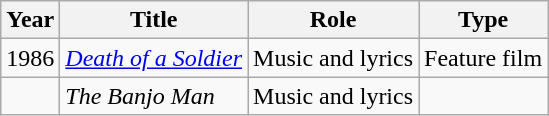<table class="wikitable">
<tr>
<th>Year</th>
<th>Title</th>
<th>Role</th>
<th>Type</th>
</tr>
<tr>
<td>1986</td>
<td><em><a href='#'>Death of a Soldier</a></em></td>
<td>Music and lyrics</td>
<td>Feature film</td>
</tr>
<tr>
<td></td>
<td><em>The Banjo Man</em></td>
<td>Music and lyrics</td>
<td></td>
</tr>
</table>
